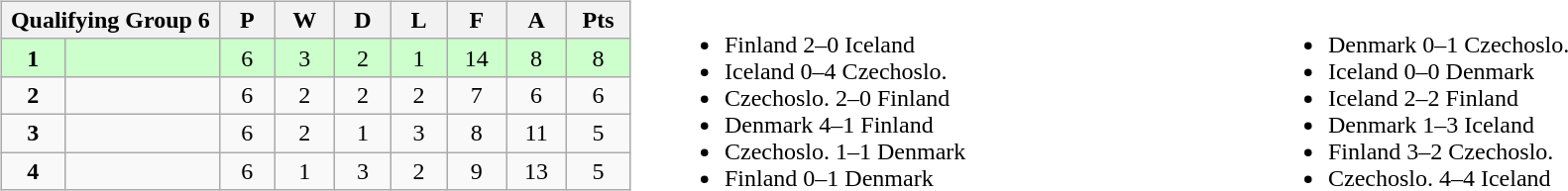<table width=100%>
<tr>
<td valign="top" width="440"><br><table class="wikitable">
<tr>
<th colspan="2">Qualifying Group 6</th>
<th rowspan="1">P</th>
<th rowspan="1">W</th>
<th colspan="1">D</th>
<th colspan="1">L</th>
<th colspan="1">F</th>
<th colspan="1">A</th>
<th colspan="1">Pts</th>
</tr>
<tr style="background:#ccffcc;">
<td align=center width="50"><strong>1</strong></td>
<td width="150"><strong></strong></td>
<td align=center width="50">6</td>
<td align=center width="50">3</td>
<td align=center width="50">2</td>
<td align=center width="50">1</td>
<td align=center width="50">14</td>
<td align=center width="50">8</td>
<td align=center width="50">8</td>
</tr>
<tr>
<td align=center><strong>2</strong></td>
<td></td>
<td align=center>6</td>
<td align=center>2</td>
<td align=center>2</td>
<td align=center>2</td>
<td align=center>7</td>
<td align=center>6</td>
<td align=center>6</td>
</tr>
<tr>
<td align=center><strong>3</strong></td>
<td></td>
<td align=center>6</td>
<td align=center>2</td>
<td align=center>1</td>
<td align=center>3</td>
<td align=center>8</td>
<td align=center>11</td>
<td align=center>5</td>
</tr>
<tr>
<td align=center><strong>4</strong></td>
<td></td>
<td align=center>6</td>
<td align=center>1</td>
<td align=center>3</td>
<td align=center>2</td>
<td align=center>9</td>
<td align=center>13</td>
<td align=center>5</td>
</tr>
</table>
</td>
<td valign="middle" align="center"><br><table width=100%>
<tr>
<td valign="middle" align=left width=50%><br><ul><li>Finland 2–0 Iceland</li><li>Iceland 0–4 Czechoslo.</li><li>Czechoslo. 2–0 Finland</li><li>Denmark 4–1 Finland</li><li>Czechoslo. 1–1 Denmark</li><li>Finland 0–1 Denmark</li></ul></td>
<td valign="middle" align=left width=50%><br><ul><li>Denmark 0–1 Czechoslo.</li><li>Iceland 0–0 Denmark</li><li>Iceland 2–2 Finland</li><li>Denmark 1–3 Iceland</li><li>Finland 3–2 Czechoslo.</li><li>Czechoslo. 4–4 Iceland</li></ul></td>
</tr>
</table>
</td>
</tr>
</table>
